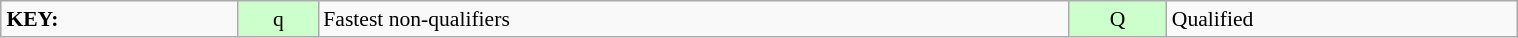<table class="wikitable"  style="margin:0.5em auto; font-size:90%; position:relative; width:80%;">
<tr>
<td><strong>KEY:</strong></td>
<td style="background:#cfc; text-align:center;">q</td>
<td>Fastest non-qualifiers</td>
<td style="background:#cfc; text-align:center;">Q</td>
<td>Qualified</td>
</tr>
</table>
